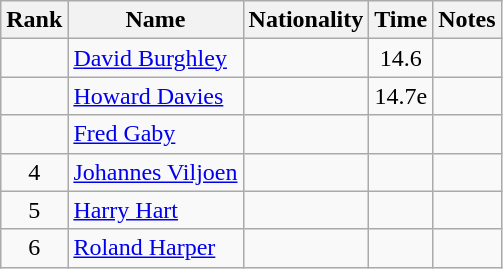<table class="wikitable sortable" style=" text-align:center">
<tr>
<th>Rank</th>
<th>Name</th>
<th>Nationality</th>
<th>Time</th>
<th>Notes</th>
</tr>
<tr>
<td></td>
<td align=left><a href='#'>David Burghley</a></td>
<td align=left></td>
<td>14.6</td>
<td></td>
</tr>
<tr>
<td></td>
<td align=left><a href='#'>Howard Davies</a></td>
<td align=left></td>
<td>14.7e</td>
<td></td>
</tr>
<tr>
<td></td>
<td align=left><a href='#'>Fred Gaby</a></td>
<td align=left></td>
<td></td>
<td></td>
</tr>
<tr>
<td>4</td>
<td align=left><a href='#'>Johannes Viljoen</a></td>
<td align=left></td>
<td></td>
<td></td>
</tr>
<tr>
<td>5</td>
<td align=left><a href='#'>Harry Hart</a></td>
<td align=left></td>
<td></td>
<td></td>
</tr>
<tr>
<td>6</td>
<td align=left><a href='#'>Roland Harper</a></td>
<td align=left></td>
<td></td>
<td></td>
</tr>
</table>
